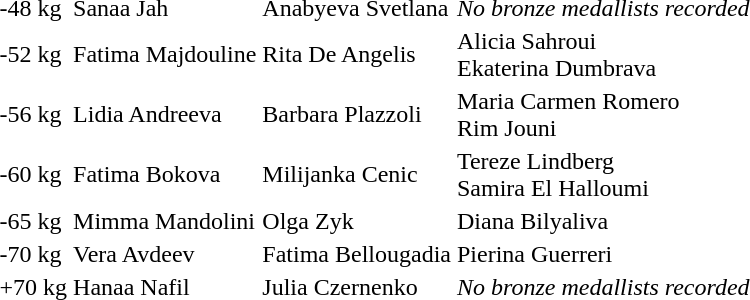<table>
<tr>
<td>-48 kg</td>
<td>Sanaa Jah </td>
<td>Anabyeva Svetlana </td>
<td><em>No bronze medallists recorded</em></td>
</tr>
<tr>
<td>-52 kg</td>
<td>Fatima Majdouline </td>
<td>Rita De Angelis </td>
<td>Alicia Sahroui <br>Ekaterina Dumbrava </td>
</tr>
<tr>
<td>-56 kg</td>
<td>Lidia Andreeva </td>
<td>Barbara Plazzoli </td>
<td>Maria Carmen Romero <br>Rim Jouni </td>
</tr>
<tr>
<td>-60 kg</td>
<td>Fatima Bokova </td>
<td>Milijanka Cenic </td>
<td>Tereze Lindberg <br>Samira El Halloumi </td>
</tr>
<tr>
<td>-65 kg</td>
<td>Mimma Mandolini </td>
<td>Olga Zyk </td>
<td>Diana Bilyaliva </td>
</tr>
<tr>
<td>-70 kg</td>
<td>Vera Avdeev </td>
<td>Fatima Bellougadia </td>
<td>Pierina Guerreri </td>
</tr>
<tr>
<td>+70 kg</td>
<td>Hanaa Nafil </td>
<td>Julia Czernenko </td>
<td><em>No bronze medallists recorded</em></td>
</tr>
<tr>
</tr>
</table>
